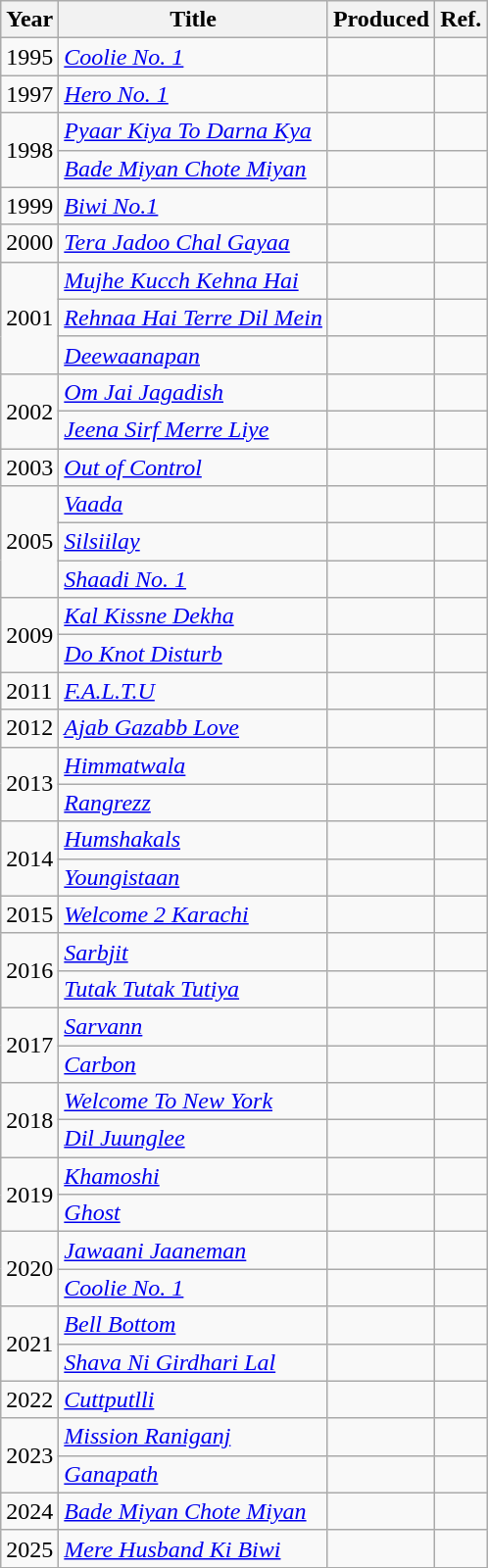<table class="wikitable sortable">
<tr>
<th>Year</th>
<th>Title</th>
<th>Produced</th>
<th class="unsortable">Ref.</th>
</tr>
<tr>
<td>1995</td>
<td><em><a href='#'>Coolie No. 1</a></em></td>
<td></td>
<td></td>
</tr>
<tr>
<td>1997</td>
<td><em><a href='#'>Hero No. 1</a></em></td>
<td></td>
<td></td>
</tr>
<tr>
<td rowspan="2">1998</td>
<td><em><a href='#'>Pyaar Kiya To Darna Kya</a></em></td>
<td></td>
<td></td>
</tr>
<tr>
<td><em><a href='#'>Bade Miyan Chote Miyan</a></em></td>
<td></td>
<td></td>
</tr>
<tr>
<td>1999</td>
<td><em><a href='#'>Biwi No.1</a></em></td>
<td></td>
<td></td>
</tr>
<tr>
<td>2000</td>
<td><em><a href='#'>Tera Jadoo Chal Gayaa</a></em></td>
<td></td>
<td></td>
</tr>
<tr>
<td rowspan="3">2001</td>
<td><em><a href='#'>Mujhe Kucch Kehna Hai</a></em></td>
<td></td>
<td></td>
</tr>
<tr>
<td><em><a href='#'>Rehnaa Hai Terre Dil Mein</a></em></td>
<td></td>
<td></td>
</tr>
<tr>
<td><em><a href='#'>Deewaanapan</a></em></td>
<td></td>
<td></td>
</tr>
<tr>
<td rowspan="2">2002</td>
<td><em><a href='#'>Om Jai Jagadish</a></em></td>
<td></td>
<td></td>
</tr>
<tr>
<td><em><a href='#'>Jeena Sirf Merre Liye</a> </em></td>
<td></td>
<td></td>
</tr>
<tr>
<td>2003</td>
<td><em><a href='#'>Out of Control</a></em></td>
<td></td>
<td></td>
</tr>
<tr>
<td rowspan="3">2005</td>
<td><em><a href='#'>Vaada</a></em></td>
<td></td>
<td></td>
</tr>
<tr>
<td><em><a href='#'>Silsiilay</a></em></td>
<td></td>
<td></td>
</tr>
<tr>
<td><em><a href='#'>Shaadi No. 1</a></em></td>
<td></td>
<td></td>
</tr>
<tr>
<td rowspan="2">2009</td>
<td><em><a href='#'>Kal Kissne Dekha</a></em></td>
<td></td>
<td></td>
</tr>
<tr>
<td><em><a href='#'>Do Knot Disturb</a></em></td>
<td></td>
<td></td>
</tr>
<tr>
<td>2011</td>
<td><em><a href='#'>F.A.L.T.U</a></em></td>
<td></td>
<td></td>
</tr>
<tr>
<td>2012</td>
<td><em><a href='#'>Ajab Gazabb Love</a></em></td>
<td></td>
<td></td>
</tr>
<tr>
<td rowspan="2">2013</td>
<td><em><a href='#'>Himmatwala</a></em></td>
<td></td>
<td></td>
</tr>
<tr>
<td><em><a href='#'>Rangrezz</a></em></td>
<td></td>
<td></td>
</tr>
<tr>
<td rowspan="2">2014</td>
<td><em><a href='#'>Humshakals</a></em></td>
<td></td>
<td></td>
</tr>
<tr>
<td><em><a href='#'>Youngistaan</a></em></td>
<td></td>
<td></td>
</tr>
<tr>
<td>2015</td>
<td><em><a href='#'>Welcome 2 Karachi</a></em></td>
<td></td>
<td></td>
</tr>
<tr>
<td rowspan="2">2016</td>
<td><em><a href='#'>Sarbjit</a></em></td>
<td></td>
<td></td>
</tr>
<tr>
<td><em><a href='#'>Tutak Tutak Tutiya</a></em></td>
<td></td>
<td></td>
</tr>
<tr>
<td rowspan="2">2017</td>
<td><em><a href='#'>Sarvann</a></em></td>
<td></td>
<td></td>
</tr>
<tr>
<td><em><a href='#'>Carbon</a></em></td>
<td></td>
<td></td>
</tr>
<tr>
<td rowspan="2">2018</td>
<td><em><a href='#'>Welcome To New York</a></em></td>
<td></td>
<td></td>
</tr>
<tr>
<td><em><a href='#'>Dil Juunglee</a></em></td>
<td></td>
<td></td>
</tr>
<tr>
<td rowspan="2">2019</td>
<td><em><a href='#'>Khamoshi</a></em></td>
<td></td>
<td></td>
</tr>
<tr>
<td><em><a href='#'>Ghost</a></em></td>
<td></td>
<td></td>
</tr>
<tr>
<td rowspan="2">2020</td>
<td><em><a href='#'>Jawaani Jaaneman</a></em></td>
<td></td>
<td></td>
</tr>
<tr>
<td><em><a href='#'>Coolie No. 1</a></em></td>
<td></td>
<td></td>
</tr>
<tr>
<td rowspan="2">2021</td>
<td><em><a href='#'>Bell Bottom</a></em></td>
<td></td>
<td></td>
</tr>
<tr>
<td><em><a href='#'>Shava Ni Girdhari Lal</a></em></td>
<td></td>
<td></td>
</tr>
<tr>
<td>2022</td>
<td><em><a href='#'>Cuttputlli</a></em></td>
<td></td>
<td></td>
</tr>
<tr>
<td rowspan="2">2023</td>
<td><em><a href='#'>Mission Raniganj</a></em></td>
<td></td>
<td></td>
</tr>
<tr>
<td><em><a href='#'>Ganapath</a></em></td>
<td></td>
<td></td>
</tr>
<tr>
<td>2024</td>
<td><em><a href='#'>Bade Miyan Chote Miyan</a></em></td>
<td></td>
<td></td>
</tr>
<tr>
<td>2025</td>
<td><em><a href='#'>Mere Husband Ki Biwi</a></em></td>
<td></td>
<td></td>
</tr>
<tr>
</tr>
</table>
